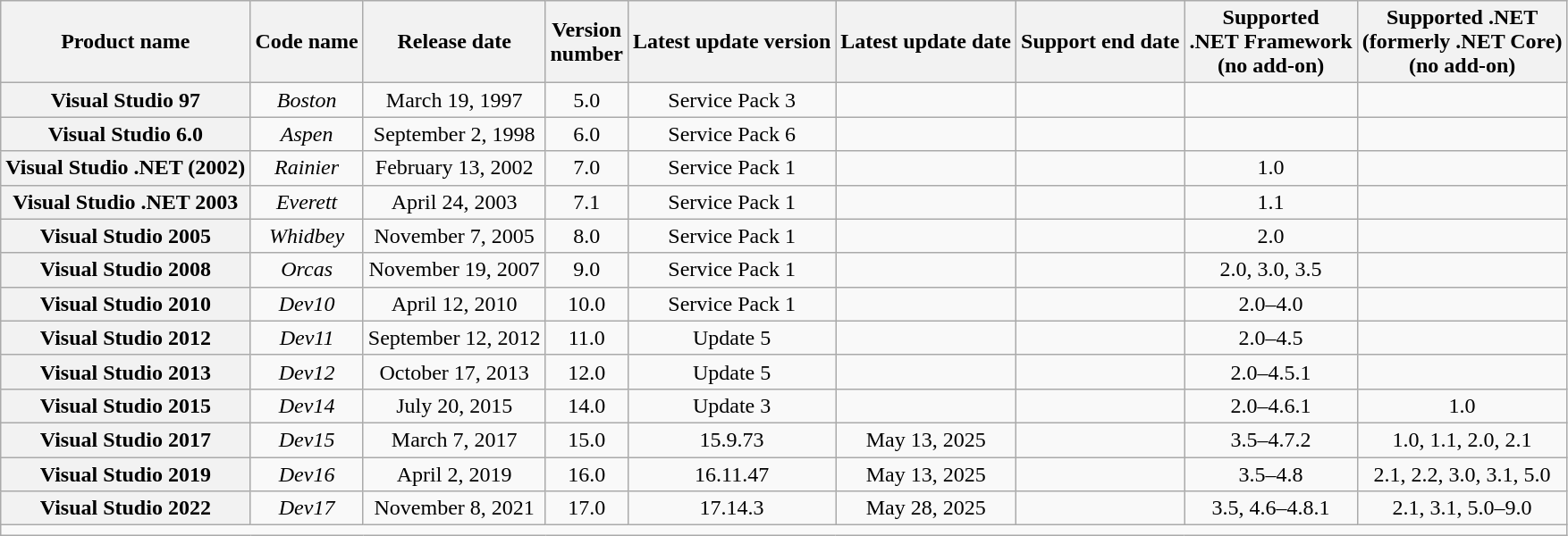<table class="wikitable plainrowheaders sortable" style=text-align:center>
<tr>
<th scope=col>Product name</th>
<th scope=col>Code name</th>
<th scope=col>Release date</th>
<th scope=col>Version<br>number</th>
<th scope=col>Latest update version</th>
<th scope=col>Latest update date</th>
<th scope=col>Support end date</th>
<th scope=col>Supported<br>.NET Framework<br>(no add-on)</th>
<th scope=col>Supported .NET <br>(formerly .NET Core)<br>(no add-on)</th>
</tr>
<tr>
<th scope=row>Visual Studio 97</th>
<td><em>Boston</em></td>
<td>March 19, 1997</td>
<td>5.0</td>
<td>Service Pack 3</td>
<td></td>
<td></td>
<td></td>
<td></td>
</tr>
<tr>
<th scope=row>Visual Studio 6.0</th>
<td><em>Aspen</em></td>
<td>September 2, 1998</td>
<td>6.0</td>
<td>Service Pack 6</td>
<td></td>
<td></td>
<td></td>
<td></td>
</tr>
<tr>
<th scope=row>Visual Studio .NET (2002)</th>
<td><em>Rainier</em></td>
<td>February 13, 2002</td>
<td>7.0</td>
<td>Service Pack 1</td>
<td></td>
<td></td>
<td>1.0</td>
<td></td>
</tr>
<tr>
<th scope=row>Visual Studio .NET 2003</th>
<td><em>Everett</em></td>
<td>April 24, 2003</td>
<td>7.1</td>
<td>Service Pack 1</td>
<td></td>
<td></td>
<td>1.1</td>
<td></td>
</tr>
<tr>
<th scope=row>Visual Studio 2005</th>
<td><em>Whidbey</em></td>
<td>November 7, 2005</td>
<td>8.0</td>
<td>Service Pack 1</td>
<td></td>
<td></td>
<td>2.0</td>
<td></td>
</tr>
<tr>
<th scope=row>Visual Studio 2008</th>
<td><em>Orcas</em></td>
<td>November 19, 2007</td>
<td>9.0</td>
<td>Service Pack 1</td>
<td></td>
<td></td>
<td>2.0, 3.0, 3.5</td>
<td></td>
</tr>
<tr>
<th scope=row>Visual Studio 2010</th>
<td><em>Dev10</em></td>
<td>April 12, 2010</td>
<td>10.0</td>
<td>Service Pack 1</td>
<td></td>
<td></td>
<td>2.0–4.0</td>
<td></td>
</tr>
<tr>
<th scope=row>Visual Studio 2012</th>
<td><em>Dev11</em></td>
<td>September 12, 2012</td>
<td>11.0</td>
<td>Update 5</td>
<td></td>
<td></td>
<td>2.0–4.5</td>
<td></td>
</tr>
<tr>
<th scope=row>Visual Studio 2013</th>
<td><em>Dev12</em></td>
<td>October 17, 2013</td>
<td>12.0</td>
<td>Update 5</td>
<td></td>
<td></td>
<td>2.0–4.5.1</td>
<td></td>
</tr>
<tr>
<th scope=row>Visual Studio 2015</th>
<td><em>Dev14</em></td>
<td>July 20, 2015</td>
<td>14.0</td>
<td>Update 3</td>
<td></td>
<td></td>
<td>2.0–4.6.1</td>
<td>1.0</td>
</tr>
<tr>
<th scope=row>Visual Studio 2017</th>
<td><em>Dev15</em></td>
<td>March 7, 2017</td>
<td>15.0</td>
<td>15.9.73</td>
<td>May 13, 2025</td>
<td></td>
<td>3.5–4.7.2</td>
<td>1.0, 1.1, 2.0, 2.1</td>
</tr>
<tr>
<th scope=row>Visual Studio 2019</th>
<td><em>Dev16</em></td>
<td>April 2, 2019</td>
<td>16.0</td>
<td>16.11.47</td>
<td>May 13, 2025</td>
<td></td>
<td>3.5–4.8</td>
<td>2.1, 2.2, 3.0, 3.1, 5.0</td>
</tr>
<tr>
<th scope=row>Visual Studio 2022</th>
<td><em>Dev17</em></td>
<td>November 8, 2021</td>
<td>17.0</td>
<td>17.14.3</td>
<td>May 28, 2025</td>
<td></td>
<td>3.5, 4.6–4.8.1</td>
<td>2.1, 3.1, 5.0–9.0</td>
</tr>
<tr>
<td colspan="9"></td>
</tr>
</table>
